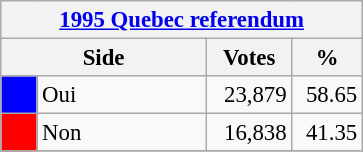<table class="wikitable" style="font-size: 95%; clear:both">
<tr style="background-color:#E9E9E9">
<th colspan=4><a href='#'>1995 Quebec referendum</a></th>
</tr>
<tr style="background-color:#E9E9E9">
<th colspan=2 style="width: 130px">Side</th>
<th style="width: 50px">Votes</th>
<th style="width: 40px">%</th>
</tr>
<tr>
<td bgcolor="blue"></td>
<td>Oui</td>
<td align="right">23,879</td>
<td align="right">58.65</td>
</tr>
<tr>
<td bgcolor="red"></td>
<td>Non</td>
<td align="right">16,838</td>
<td align="right">41.35</td>
</tr>
<tr>
</tr>
</table>
